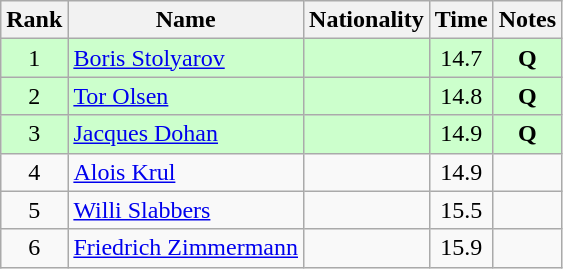<table class="wikitable sortable" style="text-align:center">
<tr>
<th>Rank</th>
<th>Name</th>
<th>Nationality</th>
<th>Time</th>
<th>Notes</th>
</tr>
<tr bgcolor=ccffcc>
<td>1</td>
<td align=left><a href='#'>Boris Stolyarov</a></td>
<td align=left></td>
<td>14.7</td>
<td><strong>Q</strong></td>
</tr>
<tr bgcolor=ccffcc>
<td>2</td>
<td align=left><a href='#'>Tor Olsen</a></td>
<td align=left></td>
<td>14.8</td>
<td><strong>Q</strong></td>
</tr>
<tr bgcolor=ccffcc>
<td>3</td>
<td align=left><a href='#'>Jacques Dohan</a></td>
<td align=left></td>
<td>14.9</td>
<td><strong>Q</strong></td>
</tr>
<tr>
<td>4</td>
<td align=left><a href='#'>Alois Krul</a></td>
<td align=left></td>
<td>14.9</td>
<td></td>
</tr>
<tr>
<td>5</td>
<td align=left><a href='#'>Willi Slabbers</a></td>
<td align=left></td>
<td>15.5</td>
<td></td>
</tr>
<tr>
<td>6</td>
<td align=left><a href='#'>Friedrich Zimmermann</a></td>
<td align=left></td>
<td>15.9</td>
<td></td>
</tr>
</table>
